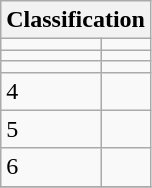<table class="wikitable" font-size: 90%;>
<tr>
<th colspan=2>Classification</th>
</tr>
<tr valign="top">
<td></td>
<td></td>
</tr>
<tr>
<td></td>
<td></td>
</tr>
<tr>
<td></td>
<td></td>
</tr>
<tr>
<td>4</td>
<td></td>
</tr>
<tr>
<td>5</td>
<td></td>
</tr>
<tr>
<td>6</td>
<td></td>
</tr>
<tr>
</tr>
</table>
